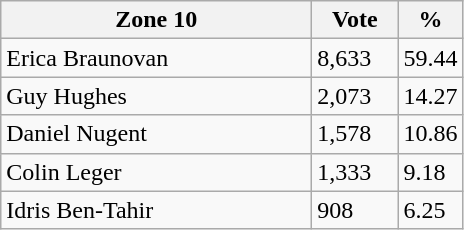<table class="wikitable">
<tr>
<th width="200px">Zone 10</th>
<th width="50px">Vote</th>
<th width="30px">%</th>
</tr>
<tr>
<td>Erica Braunovan</td>
<td>8,633</td>
<td>59.44</td>
</tr>
<tr>
<td>Guy Hughes</td>
<td>2,073</td>
<td>14.27</td>
</tr>
<tr>
<td>Daniel Nugent</td>
<td>1,578</td>
<td>10.86</td>
</tr>
<tr>
<td>Colin Leger</td>
<td>1,333</td>
<td>9.18</td>
</tr>
<tr>
<td>Idris Ben-Tahir</td>
<td>908</td>
<td>6.25</td>
</tr>
</table>
